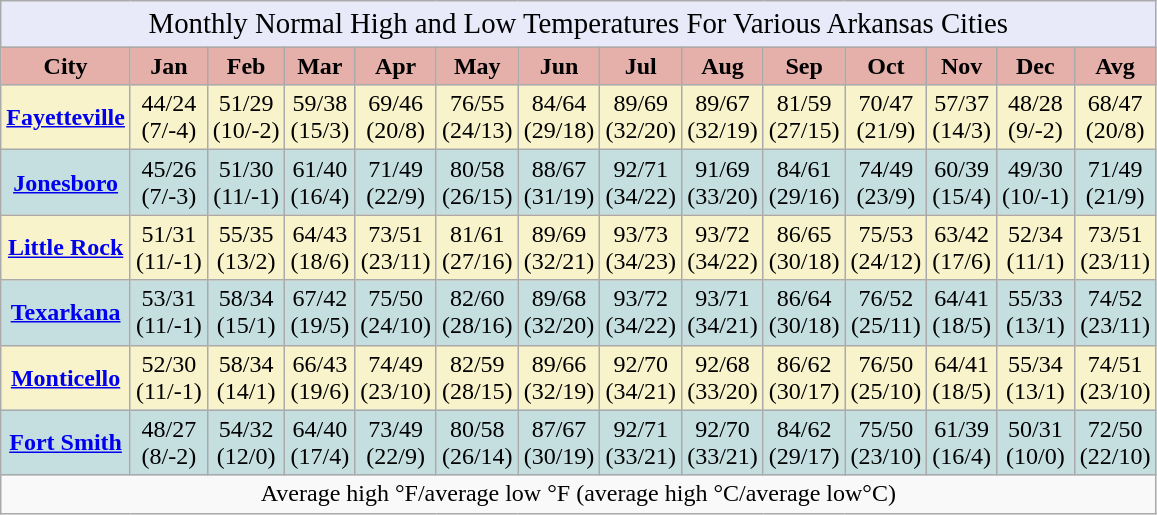<table class="wikitable" "text-align:center;font-size:90%;"|>
<tr>
<td colspan="14" style="text-align:center;font-size:120%;background:#E8EAFA;">Monthly Normal High and Low Temperatures For Various Arkansas Cities</td>
</tr>
<tr>
<th style="background:#e5afaa; color:Black; height:17px;">City</th>
<th style="background:#e5afaa; color:Black; height:17px;">Jan</th>
<th style="background:#e5afaa; color:Black; height:17px;">Feb</th>
<th style="background:#e5afaa; color:Black; height:17px;">Mar</th>
<th style="background:#e5afaa; color:Black; height:17px;">Apr</th>
<th style="background:#e5afaa; color:Black; height:17px;">May</th>
<th style="background:#e5afaa; color:Black; height:17px;">Jun</th>
<th style="background:#e5afaa; color:Black; height:17px;">Jul</th>
<th style="background:#e5afaa; color:Black; height:17px;">Aug</th>
<th style="background:#e5afaa; color:Black; height:17px;">Sep</th>
<th style="background:#e5afaa; color:Black; height:17px;">Oct</th>
<th style="background:#e5afaa; color:Black; height:17px;">Nov</th>
<th style="background:#e5afaa; color:Black; height:17px;">Dec</th>
<th style="background:#e5afaa; color:Black; height:17px;">Avg</th>
</tr>
<tr>
<th style="background:#f8f3ca; color:Black; height:16px;"><a href='#'>Fayetteville</a></th>
<td style="text-align:center; background:#f8f3ca; color:Black;">44/24<br>(7/-4)</td>
<td style="text-align:center; background:#f8f3ca; color:Black;">51/29<br>(10/-2)</td>
<td style="text-align:center; background:#f8f3ca; color:Black;">59/38<br>(15/3)</td>
<td style="text-align:center; background:#f8f3ca; color:Black;">69/46<br>(20/8)</td>
<td style="text-align:center; background:#f8f3ca; color:Black;">76/55<br>(24/13)</td>
<td style="text-align:center; background:#f8f3ca; color:Black;">84/64<br>(29/18)</td>
<td style="text-align:center; background:#f8f3ca; color:Black;">89/69<br>(32/20)</td>
<td style="text-align:center; background:#f8f3ca; color:Black;">89/67<br>(32/19)</td>
<td style="text-align:center; background:#f8f3ca; color:Black;">81/59<br>(27/15)</td>
<td style="text-align:center; background:#f8f3ca; color:Black;">70/47<br>(21/9)</td>
<td style="text-align:center; background:#f8f3ca; color:Black;">57/37<br>(14/3)</td>
<td style="text-align:center; background:#f8f3ca; color:Black;">48/28<br>(9/-2)</td>
<td style="text-align:center; background:#f8f3ca; color:Black;">68/47<br>(20/8)</td>
</tr>
<tr>
<th style="background:#c5dfe1; color:Black; height:16px;"><a href='#'>Jonesboro</a></th>
<td style="text-align:center; background:#c5dfe1; color:Black;">45/26<br>(7/-3)</td>
<td style="text-align:center; background:#c5dfe1; color:Black;">51/30<br>(11/-1)</td>
<td style="text-align:center; background:#c5dfe1; color:Black;">61/40<br>(16/4)</td>
<td style="text-align:center; background:#c5dfe1; color:Black;">71/49<br>(22/9)</td>
<td style="text-align:center; background:#c5dfe1; color:Black;">80/58<br>(26/15)</td>
<td style="text-align:center; background:#c5dfe1; color:Black;">88/67<br>(31/19)</td>
<td style="text-align:center; background:#c5dfe1; color:Black;">92/71<br>(34/22)</td>
<td style="text-align:center; background:#c5dfe1; color:Black;">91/69<br>(33/20)</td>
<td style="text-align:center; background:#c5dfe1; color:Black;">84/61<br>(29/16)</td>
<td style="text-align:center; background:#c5dfe1; color:Black;">74/49<br>(23/9)</td>
<td style="text-align:center; background:#c5dfe1; color:Black;">60/39<br>(15/4)</td>
<td style="text-align:center; background:#c5dfe1; color:Black;">49/30<br>(10/-1)</td>
<td style="text-align:center; background:#c5dfe1; color:Black;">71/49<br>(21/9)</td>
</tr>
<tr>
<th style="background:#f8f3ca; color:Black; height:16px;"><a href='#'>Little Rock</a></th>
<td style="text-align:center; background:#f8f3ca; color:Black;">51/31<br>(11/-1)</td>
<td style="text-align:center; background:#f8f3ca; color:Black;">55/35<br>(13/2)</td>
<td style="text-align:center; background:#f8f3ca; color:Black;">64/43<br>(18/6)</td>
<td style="text-align:center; background:#f8f3ca; color:Black;">73/51<br>(23/11)</td>
<td style="text-align:center; background:#f8f3ca; color:Black;">81/61<br>(27/16)</td>
<td style="text-align:center; background:#f8f3ca; color:Black;">89/69<br>(32/21)</td>
<td style="text-align:center; background:#f8f3ca; color:Black;">93/73<br>(34/23)</td>
<td style="text-align:center; background:#f8f3ca; color:Black;">93/72<br>(34/22)</td>
<td style="text-align:center; background:#f8f3ca; color:Black;">86/65<br>(30/18)</td>
<td style="text-align:center; background:#f8f3ca; color:Black;">75/53<br>(24/12)</td>
<td style="text-align:center; background:#f8f3ca; color:Black;">63/42<br>(17/6)</td>
<td style="text-align:center; background:#f8f3ca; color:Black;">52/34<br>(11/1)</td>
<td style="text-align:center; background:#f8f3ca; color:Black;">73/51<br>(23/11)</td>
</tr>
<tr>
<th style="background:#c5dfe1; color:Black; height:16px;"><a href='#'>Texarkana</a></th>
<td style="text-align:center; background:#c5dfe1; color:Black;">53/31<br>(11/-1)</td>
<td style="text-align:center; background:#c5dfe1; color:Black;">58/34<br>(15/1)</td>
<td style="text-align:center; background:#c5dfe1; color:Black;">67/42<br>(19/5)</td>
<td style="text-align:center; background:#c5dfe1; color:Black;">75/50<br>(24/10)</td>
<td style="text-align:center; background:#c5dfe1; color:Black;">82/60<br>(28/16)</td>
<td style="text-align:center; background:#c5dfe1; color:Black;">89/68<br>(32/20)</td>
<td style="text-align:center; background:#c5dfe1; color:Black;">93/72<br>(34/22)</td>
<td style="text-align:center; background:#c5dfe1; color:Black;">93/71<br>(34/21)</td>
<td style="text-align:center; background:#c5dfe1; color:Black;">86/64<br>(30/18)</td>
<td style="text-align:center; background:#c5dfe1; color:Black;">76/52<br>(25/11)</td>
<td style="text-align:center; background:#c5dfe1; color:Black;">64/41<br>(18/5)</td>
<td style="text-align:center; background:#c5dfe1; color:Black;">55/33<br>(13/1)</td>
<td style="text-align:center; background:#c5dfe1; color:Black;">74/52<br>(23/11)</td>
</tr>
<tr>
<th style="background:#f8f3ca; color:Black; height:16px;"><a href='#'>Monticello</a></th>
<td style="text-align:center; background:#f8f3ca; color:Black;">52/30<br>(11/-1)</td>
<td style="text-align:center; background:#f8f3ca; color:Black;">58/34<br>(14/1)</td>
<td style="text-align:center; background:#f8f3ca; color:Black;">66/43<br>(19/6)</td>
<td style="text-align:center; background:#f8f3ca; color:Black;">74/49<br>(23/10)</td>
<td style="text-align:center; background:#f8f3ca; color:Black;">82/59<br>(28/15)</td>
<td style="text-align:center; background:#f8f3ca; color:Black;">89/66<br>(32/19)</td>
<td style="text-align:center; background:#f8f3ca; color:Black;">92/70<br>(34/21)</td>
<td style="text-align:center; background:#f8f3ca; color:Black;">92/68<br>(33/20)</td>
<td style="text-align:center; background:#f8f3ca; color:Black;">86/62<br>(30/17)</td>
<td style="text-align:center; background:#f8f3ca; color:Black;">76/50<br>(25/10)</td>
<td style="text-align:center; background:#f8f3ca; color:Black;">64/41<br>(18/5)</td>
<td style="text-align:center; background:#f8f3ca; color:Black;">55/34<br>(13/1)</td>
<td style="text-align:center; background:#f8f3ca; color:Black;">74/51<br>(23/10)</td>
</tr>
<tr>
<th style="background:#c5dfe1; color:Black; height:16px;"><a href='#'>Fort Smith</a></th>
<td style="text-align:center; background:#c5dfe1; color:Black;">48/27<br>(8/-2)</td>
<td style="text-align:center; background:#c5dfe1; color:Black;">54/32<br>(12/0)</td>
<td style="text-align:center; background:#c5dfe1; color:Black;">64/40<br>(17/4)</td>
<td style="text-align:center; background:#c5dfe1; color:Black;">73/49<br>(22/9)</td>
<td style="text-align:center; background:#c5dfe1; color:Black;">80/58<br>(26/14)</td>
<td style="text-align:center; background:#c5dfe1; color:Black;">87/67<br>(30/19)</td>
<td style="text-align:center; background:#c5dfe1; color:Black;">92/71<br>(33/21)</td>
<td style="text-align:center; background:#c5dfe1; color:Black;">92/70<br>(33/21)</td>
<td style="text-align:center; background:#c5dfe1; color:Black;">84/62<br>(29/17)</td>
<td style="text-align:center; background:#c5dfe1; color:Black;">75/50<br>(23/10)</td>
<td style="text-align:center; background:#c5dfe1; color:Black;">61/39<br>(16/4)</td>
<td style="text-align:center; background:#c5dfe1; color:Black;">50/31<br>(10/0)</td>
<td style="text-align:center; background:#c5dfe1; color:Black;">72/50<br>(22/10)</td>
</tr>
<tr>
<td style="text-align:center;" colspan="14">Average high °F/average low °F (average high °C/average low°C)</td>
</tr>
</table>
